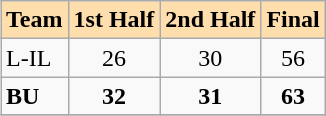<table class="wikitable" align=right>
<tr bgcolor=#ffdead align=center>
<td><strong>Team</strong></td>
<td><strong>1st Half</strong></td>
<td><strong>2nd Half</strong></td>
<td><strong>Final</strong></td>
</tr>
<tr>
<td>L-IL</td>
<td align=center>26</td>
<td align=center>30</td>
<td align=center>56</td>
</tr>
<tr>
<td><strong>BU</strong></td>
<td align=center><strong>32</strong></td>
<td align=center><strong>31</strong></td>
<td align=center><strong>63</strong></td>
</tr>
<tr>
</tr>
</table>
